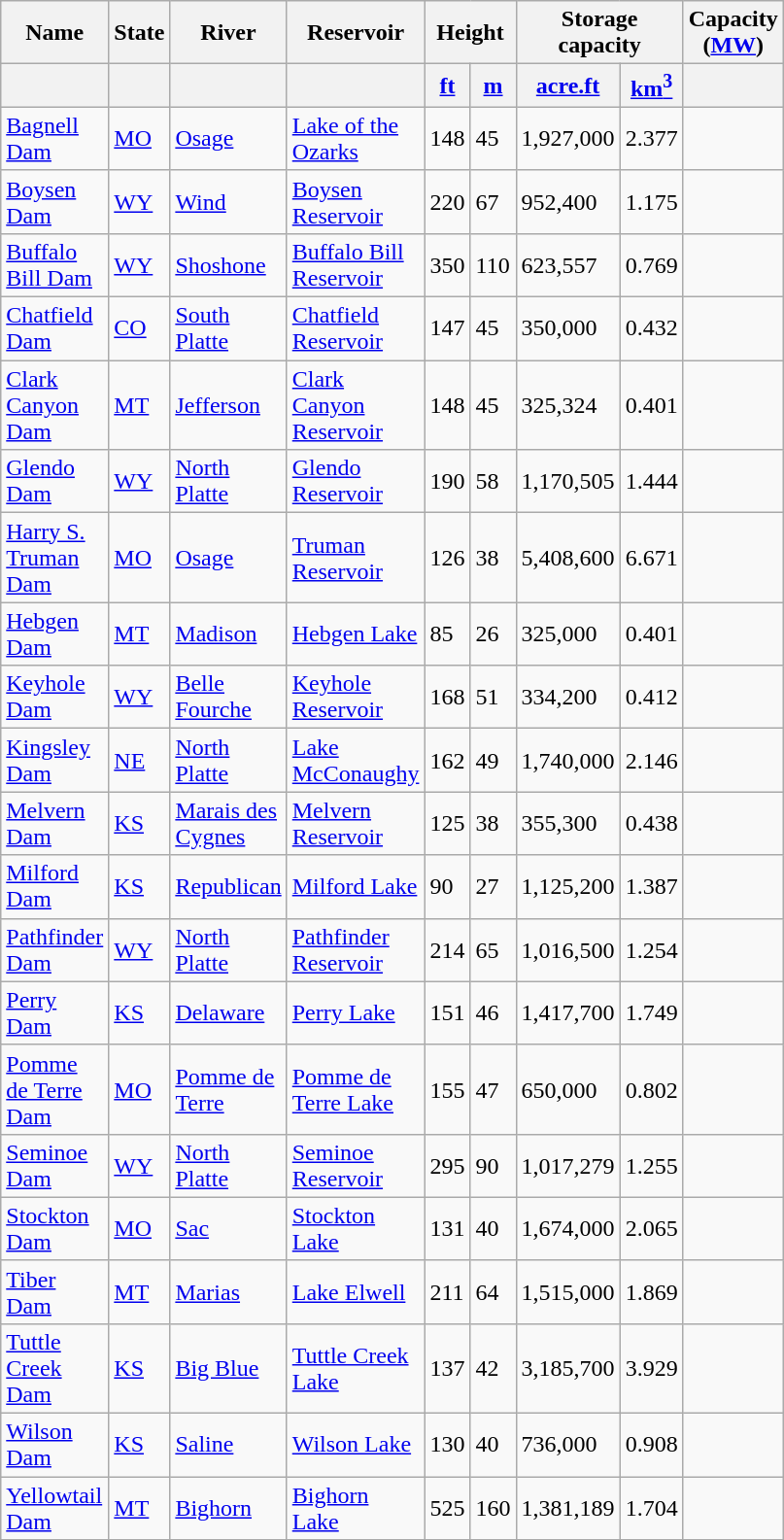<table class="wikitable sortable" border="1" width="27em">
<tr>
<th>Name</th>
<th>State</th>
<th>River</th>
<th>Reservoir</th>
<th colspan="2">Height</th>
<th colspan="2">Storage capacity</th>
<th>Capacity<br>(<a href='#'>MW</a>)</th>
</tr>
<tr>
<th></th>
<th></th>
<th></th>
<th></th>
<th><a href='#'>ft</a></th>
<th><a href='#'>m</a></th>
<th><a href='#'>acre.ft</a></th>
<th><a href='#'>km<sup>3</sup></a></th>
<th></th>
</tr>
<tr>
<td><a href='#'>Bagnell Dam</a></td>
<td><a href='#'>MO</a></td>
<td><a href='#'>Osage</a></td>
<td><a href='#'>Lake of the Ozarks</a></td>
<td>148</td>
<td>45</td>
<td>1,927,000</td>
<td>2.377</td>
<td></td>
</tr>
<tr>
<td><a href='#'>Boysen Dam</a></td>
<td><a href='#'>WY</a></td>
<td><a href='#'>Wind</a></td>
<td><a href='#'>Boysen Reservoir</a></td>
<td>220</td>
<td>67</td>
<td>952,400</td>
<td>1.175</td>
<td></td>
</tr>
<tr>
<td><a href='#'>Buffalo Bill Dam</a></td>
<td><a href='#'>WY</a></td>
<td><a href='#'>Shoshone</a></td>
<td><a href='#'>Buffalo Bill Reservoir</a></td>
<td>350</td>
<td>110</td>
<td>623,557</td>
<td>0.769</td>
<td></td>
</tr>
<tr>
<td><a href='#'>Chatfield Dam</a></td>
<td><a href='#'>CO</a></td>
<td><a href='#'>South Platte</a></td>
<td><a href='#'>Chatfield Reservoir</a></td>
<td>147</td>
<td>45</td>
<td>350,000</td>
<td>0.432</td>
<td></td>
</tr>
<tr>
<td><a href='#'>Clark Canyon Dam</a></td>
<td><a href='#'>MT</a></td>
<td><a href='#'>Jefferson</a></td>
<td><a href='#'>Clark Canyon Reservoir</a></td>
<td>148</td>
<td>45</td>
<td>325,324</td>
<td>0.401</td>
<td></td>
</tr>
<tr>
<td><a href='#'>Glendo Dam</a></td>
<td><a href='#'>WY</a></td>
<td><a href='#'>North Platte</a></td>
<td><a href='#'>Glendo Reservoir</a></td>
<td>190</td>
<td>58</td>
<td>1,170,505</td>
<td>1.444</td>
<td></td>
</tr>
<tr>
<td><a href='#'>Harry S. Truman Dam</a></td>
<td><a href='#'>MO</a></td>
<td><a href='#'>Osage</a></td>
<td><a href='#'>Truman Reservoir</a></td>
<td>126</td>
<td>38</td>
<td>5,408,600</td>
<td>6.671</td>
<td></td>
</tr>
<tr>
<td><a href='#'>Hebgen Dam</a></td>
<td><a href='#'>MT</a></td>
<td><a href='#'>Madison</a></td>
<td><a href='#'>Hebgen Lake</a></td>
<td>85</td>
<td>26</td>
<td>325,000</td>
<td>0.401</td>
<td></td>
</tr>
<tr>
<td><a href='#'>Keyhole Dam</a></td>
<td><a href='#'>WY</a></td>
<td><a href='#'>Belle Fourche</a></td>
<td><a href='#'>Keyhole Reservoir</a></td>
<td>168</td>
<td>51</td>
<td>334,200</td>
<td>0.412</td>
<td></td>
</tr>
<tr>
<td><a href='#'>Kingsley Dam</a></td>
<td><a href='#'>NE</a></td>
<td><a href='#'>North Platte</a></td>
<td><a href='#'>Lake McConaughy</a></td>
<td>162</td>
<td>49</td>
<td>1,740,000</td>
<td>2.146</td>
<td></td>
</tr>
<tr>
<td><a href='#'>Melvern Dam</a></td>
<td><a href='#'>KS</a></td>
<td><a href='#'>Marais des Cygnes</a></td>
<td><a href='#'>Melvern Reservoir</a></td>
<td>125</td>
<td>38</td>
<td>355,300</td>
<td>0.438</td>
<td></td>
</tr>
<tr>
<td><a href='#'>Milford Dam</a></td>
<td><a href='#'>KS</a></td>
<td><a href='#'>Republican</a></td>
<td><a href='#'>Milford Lake</a></td>
<td>90</td>
<td>27</td>
<td>1,125,200</td>
<td>1.387</td>
<td></td>
</tr>
<tr>
<td><a href='#'>Pathfinder Dam</a></td>
<td><a href='#'>WY</a></td>
<td><a href='#'>North Platte</a></td>
<td><a href='#'>Pathfinder Reservoir</a></td>
<td>214</td>
<td>65</td>
<td>1,016,500</td>
<td>1.254</td>
<td></td>
</tr>
<tr>
<td><a href='#'>Perry Dam</a></td>
<td><a href='#'>KS</a></td>
<td><a href='#'>Delaware</a></td>
<td><a href='#'>Perry Lake</a></td>
<td>151</td>
<td>46</td>
<td>1,417,700</td>
<td>1.749</td>
<td></td>
</tr>
<tr>
<td><a href='#'>Pomme de Terre Dam</a></td>
<td><a href='#'>MO</a></td>
<td><a href='#'>Pomme de Terre</a></td>
<td><a href='#'>Pomme de Terre Lake</a></td>
<td>155</td>
<td>47</td>
<td>650,000</td>
<td>0.802</td>
<td></td>
</tr>
<tr>
<td><a href='#'>Seminoe Dam</a></td>
<td><a href='#'>WY</a></td>
<td><a href='#'>North Platte</a></td>
<td><a href='#'>Seminoe Reservoir</a></td>
<td>295</td>
<td>90</td>
<td>1,017,279</td>
<td>1.255</td>
<td></td>
</tr>
<tr>
<td><a href='#'>Stockton Dam</a></td>
<td><a href='#'>MO</a></td>
<td><a href='#'>Sac</a></td>
<td><a href='#'>Stockton Lake</a></td>
<td>131</td>
<td>40</td>
<td>1,674,000</td>
<td>2.065</td>
<td></td>
</tr>
<tr>
<td><a href='#'>Tiber Dam</a></td>
<td><a href='#'>MT</a></td>
<td><a href='#'>Marias</a></td>
<td><a href='#'>Lake Elwell</a></td>
<td>211</td>
<td>64</td>
<td>1,515,000</td>
<td>1.869</td>
<td></td>
</tr>
<tr>
<td><a href='#'>Tuttle Creek Dam</a></td>
<td><a href='#'>KS</a></td>
<td><a href='#'>Big Blue</a></td>
<td><a href='#'>Tuttle Creek Lake</a></td>
<td>137</td>
<td>42</td>
<td>3,185,700</td>
<td>3.929</td>
<td></td>
</tr>
<tr>
<td><a href='#'>Wilson Dam</a></td>
<td><a href='#'>KS</a></td>
<td><a href='#'>Saline</a></td>
<td><a href='#'>Wilson Lake</a></td>
<td>130</td>
<td>40</td>
<td>736,000</td>
<td>0.908</td>
<td></td>
</tr>
<tr>
<td><a href='#'>Yellowtail Dam</a></td>
<td><a href='#'>MT</a></td>
<td><a href='#'>Bighorn</a></td>
<td><a href='#'>Bighorn Lake</a></td>
<td>525</td>
<td>160</td>
<td>1,381,189</td>
<td>1.704</td>
<td></td>
</tr>
<tr>
</tr>
</table>
